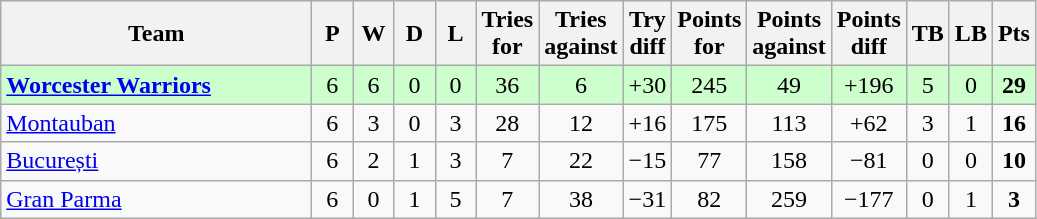<table class="wikitable" style="text-align: center;">
<tr>
<th width="200">Team</th>
<th width="20">P</th>
<th width="20">W</th>
<th width="20">D</th>
<th width="20">L</th>
<th width="20">Tries for</th>
<th width="20">Tries against</th>
<th width="20">Try diff</th>
<th width="20">Points for</th>
<th width="20">Points against</th>
<th width="25">Points diff</th>
<th width="20">TB</th>
<th width="20">LB</th>
<th width="20">Pts</th>
</tr>
<tr bgcolor="#ccffcc">
<td align="left"> <strong><a href='#'>Worcester Warriors</a></strong></td>
<td>6</td>
<td>6</td>
<td>0</td>
<td>0</td>
<td>36</td>
<td>6</td>
<td>+30</td>
<td>245</td>
<td>49</td>
<td>+196</td>
<td>5</td>
<td>0</td>
<td><strong>29</strong></td>
</tr>
<tr>
<td align="left"> <a href='#'>Montauban</a></td>
<td>6</td>
<td>3</td>
<td>0</td>
<td>3</td>
<td>28</td>
<td>12</td>
<td>+16</td>
<td>175</td>
<td>113</td>
<td>+62</td>
<td>3</td>
<td>1</td>
<td><strong>16</strong></td>
</tr>
<tr>
<td align="left"> <a href='#'>București</a></td>
<td>6</td>
<td>2</td>
<td>1</td>
<td>3</td>
<td>7</td>
<td>22</td>
<td>−15</td>
<td>77</td>
<td>158</td>
<td>−81</td>
<td>0</td>
<td>0</td>
<td><strong>10</strong></td>
</tr>
<tr>
<td align="left"> <a href='#'>Gran Parma</a></td>
<td>6</td>
<td>0</td>
<td>1</td>
<td>5</td>
<td>7</td>
<td>38</td>
<td>−31</td>
<td>82</td>
<td>259</td>
<td>−177</td>
<td>0</td>
<td>1</td>
<td><strong>3</strong></td>
</tr>
</table>
